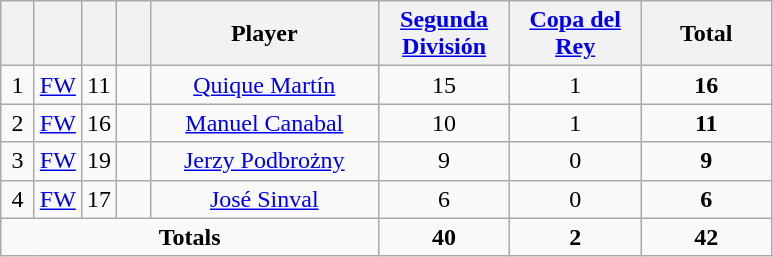<table class="wikitable" style="text-align:center">
<tr>
<th width=15></th>
<th width=15></th>
<th width=15></th>
<th width=15></th>
<th width=145>Player</th>
<th width=80><strong><a href='#'>Segunda División</a></strong></th>
<th width=80><strong><a href='#'>Copa del Rey</a></strong></th>
<th width=80>Total</th>
</tr>
<tr>
<td>1</td>
<td><a href='#'>FW</a></td>
<td>11</td>
<td></td>
<td><a href='#'>Quique Martín</a></td>
<td>15</td>
<td>1</td>
<td><strong>16</strong></td>
</tr>
<tr>
<td>2</td>
<td><a href='#'>FW</a></td>
<td>16</td>
<td></td>
<td><a href='#'>Manuel Canabal</a></td>
<td>10</td>
<td>1</td>
<td><strong>11</strong></td>
</tr>
<tr>
<td>3</td>
<td><a href='#'>FW</a></td>
<td>19</td>
<td></td>
<td><a href='#'>Jerzy Podbrożny</a></td>
<td>9</td>
<td>0</td>
<td><strong>9</strong></td>
</tr>
<tr>
<td>4</td>
<td><a href='#'>FW</a></td>
<td>17</td>
<td></td>
<td><a href='#'>José Sinval</a></td>
<td>6</td>
<td>0</td>
<td><strong>6</strong></td>
</tr>
<tr>
<td colspan=5><strong>Totals</strong></td>
<td><strong>40</strong></td>
<td><strong>2</strong></td>
<td><strong>42</strong></td>
</tr>
</table>
